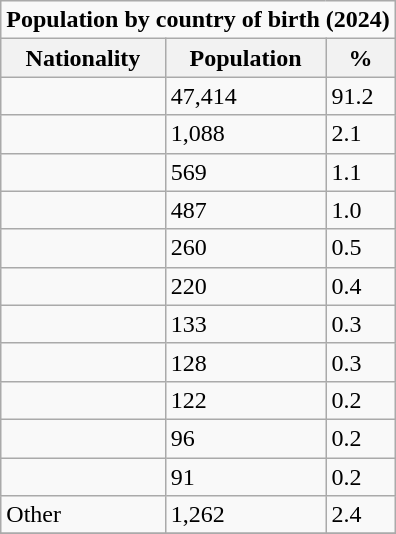<table class="wikitable" style="float:right;">
<tr>
<td colspan="3"><strong>Population by country of birth (2024)</strong></td>
</tr>
<tr \>
<th>Nationality</th>
<th>Population</th>
<th>%</th>
</tr>
<tr>
<td></td>
<td>47,414</td>
<td>91.2</td>
</tr>
<tr>
<td></td>
<td>1,088</td>
<td>2.1</td>
</tr>
<tr>
<td></td>
<td>569</td>
<td>1.1</td>
</tr>
<tr>
<td></td>
<td>487</td>
<td>1.0</td>
</tr>
<tr>
<td></td>
<td>260</td>
<td>0.5</td>
</tr>
<tr>
<td></td>
<td>220</td>
<td>0.4</td>
</tr>
<tr>
<td></td>
<td>133</td>
<td>0.3</td>
</tr>
<tr>
<td></td>
<td>128</td>
<td>0.3</td>
</tr>
<tr>
<td></td>
<td>122</td>
<td>0.2</td>
</tr>
<tr>
<td></td>
<td>96</td>
<td>0.2</td>
</tr>
<tr>
<td></td>
<td>91</td>
<td>0.2</td>
</tr>
<tr>
<td>Other</td>
<td>1,262</td>
<td>2.4</td>
</tr>
<tr>
</tr>
</table>
